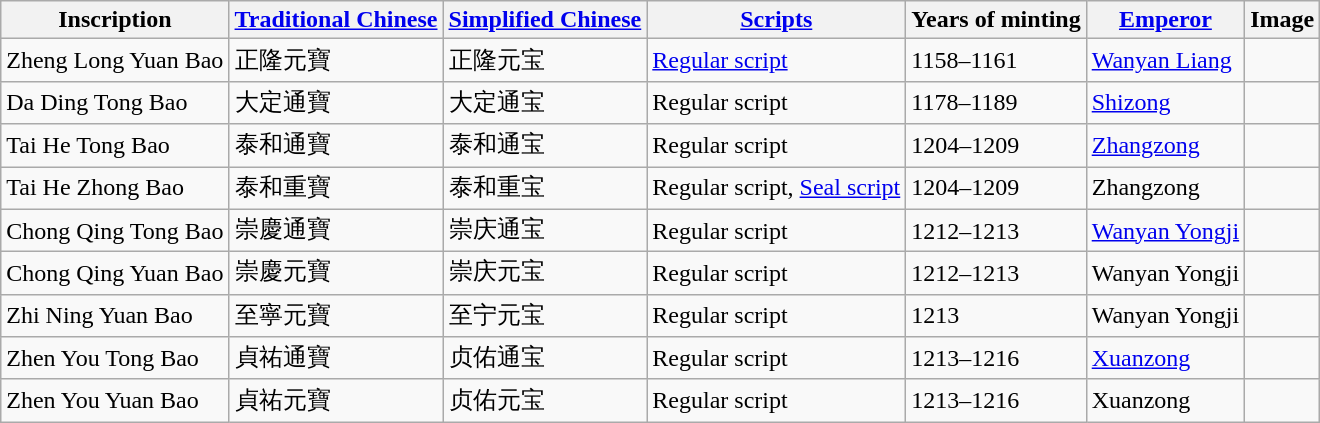<table class="wikitable">
<tr>
<th>Inscription</th>
<th><a href='#'>Traditional Chinese</a></th>
<th><a href='#'>Simplified Chinese</a></th>
<th><a href='#'>Scripts</a></th>
<th>Years of minting</th>
<th><a href='#'>Emperor</a></th>
<th>Image</th>
</tr>
<tr>
<td>Zheng Long Yuan Bao</td>
<td>正隆元寶</td>
<td>正隆元宝</td>
<td><a href='#'>Regular script</a></td>
<td>1158–1161</td>
<td><a href='#'>Wanyan Liang</a></td>
<td></td>
</tr>
<tr>
<td>Da Ding Tong Bao</td>
<td>大定通寶</td>
<td>大定通宝</td>
<td>Regular script</td>
<td>1178–1189</td>
<td><a href='#'>Shizong</a></td>
<td></td>
</tr>
<tr>
<td>Tai He Tong Bao</td>
<td>泰和通寶</td>
<td>泰和通宝</td>
<td>Regular script</td>
<td>1204–1209</td>
<td><a href='#'>Zhangzong</a></td>
<td></td>
</tr>
<tr>
<td>Tai He Zhong Bao</td>
<td>泰和重寶</td>
<td>泰和重宝</td>
<td>Regular script, <a href='#'>Seal script</a></td>
<td>1204–1209</td>
<td>Zhangzong</td>
<td></td>
</tr>
<tr>
<td>Chong Qing Tong Bao</td>
<td>崇慶通寶</td>
<td>崇庆通宝</td>
<td>Regular script</td>
<td>1212–1213</td>
<td><a href='#'>Wanyan Yongji</a></td>
<td></td>
</tr>
<tr>
<td>Chong Qing Yuan Bao</td>
<td>崇慶元寶</td>
<td>崇庆元宝</td>
<td>Regular script</td>
<td>1212–1213</td>
<td>Wanyan Yongji</td>
<td></td>
</tr>
<tr>
<td>Zhi Ning Yuan Bao</td>
<td>至寧元寶</td>
<td>至宁元宝</td>
<td>Regular script</td>
<td>1213</td>
<td>Wanyan Yongji</td>
<td></td>
</tr>
<tr>
<td>Zhen You Tong Bao</td>
<td>貞祐通寶</td>
<td>贞佑通宝</td>
<td>Regular script</td>
<td>1213–1216</td>
<td><a href='#'>Xuanzong</a></td>
<td></td>
</tr>
<tr>
<td>Zhen You Yuan Bao</td>
<td>貞祐元寶</td>
<td>贞佑元宝</td>
<td>Regular script</td>
<td>1213–1216</td>
<td>Xuanzong</td>
<td></td>
</tr>
</table>
